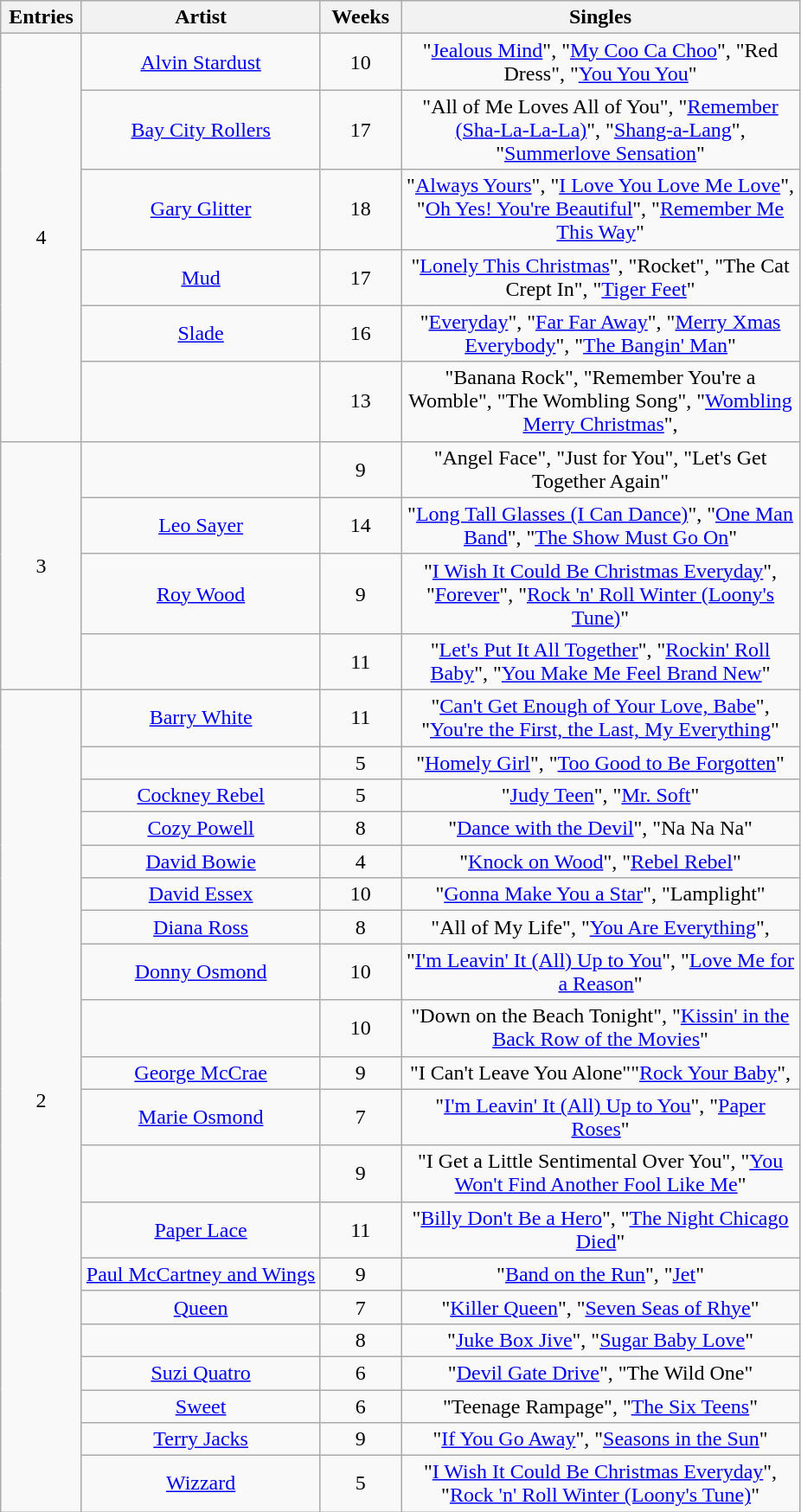<table class="wikitable sortable" style="text-align: center;">
<tr>
<th scope="col" style="width:55px;" data-sort-type="number">Entries</th>
<th scope="col" style="text-align:center;">Artist</th>
<th scope="col" style="width:55px;" data-sort-type="number">Weeks</th>
<th scope="col" style="width:300px;">Singles</th>
</tr>
<tr>
<td rowspan="6" style="text-align:center">4</td>
<td><a href='#'>Alvin Stardust</a> </td>
<td>10</td>
<td>"<a href='#'>Jealous Mind</a>", "<a href='#'>My Coo Ca Choo</a>", "Red Dress", "<a href='#'>You You You</a>"</td>
</tr>
<tr>
<td><a href='#'>Bay City Rollers</a></td>
<td>17</td>
<td>"All of Me Loves All of You", "<a href='#'>Remember (Sha-La-La-La)</a>", "<a href='#'>Shang-a-Lang</a>", "<a href='#'>Summerlove Sensation</a>"</td>
</tr>
<tr>
<td><a href='#'>Gary Glitter</a> </td>
<td>18</td>
<td>"<a href='#'>Always Yours</a>", "<a href='#'>I Love You Love Me Love</a>", "<a href='#'>Oh Yes! You're Beautiful</a>", "<a href='#'>Remember Me This Way</a>"</td>
</tr>
<tr>
<td><a href='#'>Mud</a></td>
<td>17</td>
<td>"<a href='#'>Lonely This Christmas</a>", "Rocket", "The Cat Crept In", "<a href='#'>Tiger Feet</a>"</td>
</tr>
<tr>
<td><a href='#'>Slade</a> </td>
<td>16</td>
<td>"<a href='#'>Everyday</a>", "<a href='#'>Far Far Away</a>", "<a href='#'>Merry Xmas Everybody</a>", "<a href='#'>The Bangin' Man</a>"</td>
</tr>
<tr>
<td> </td>
<td>13</td>
<td>"Banana Rock", "Remember You're a Womble", "The Wombling Song", "<a href='#'>Wombling Merry Christmas</a>",</td>
</tr>
<tr>
<td rowspan="4" style="text-align:center">3</td>
<td></td>
<td>9</td>
<td>"Angel Face", "Just for You", "Let's Get Together Again"</td>
</tr>
<tr>
<td><a href='#'>Leo Sayer</a> </td>
<td>14</td>
<td>"<a href='#'>Long Tall Glasses (I Can Dance)</a>", "<a href='#'>One Man Band</a>", "<a href='#'>The Show Must Go On</a>"</td>
</tr>
<tr>
<td><a href='#'>Roy Wood</a> </td>
<td>9</td>
<td>"<a href='#'>I Wish It Could Be Christmas Everyday</a>", "<a href='#'>Forever</a>", "<a href='#'>Rock 'n' Roll Winter (Loony's Tune)</a>"</td>
</tr>
<tr>
<td></td>
<td>11</td>
<td>"<a href='#'>Let's Put It All Together</a>", "<a href='#'>Rockin' Roll Baby</a>", "<a href='#'>You Make Me Feel Brand New</a>"</td>
</tr>
<tr>
<td rowspan="21" style="text-align:center">2</td>
<td><a href='#'>Barry White</a></td>
<td>11</td>
<td>"<a href='#'>Can't Get Enough of Your Love, Babe</a>", "<a href='#'>You're the First, the Last, My Everything</a>"</td>
</tr>
<tr>
<td></td>
<td>5</td>
<td>"<a href='#'>Homely Girl</a>", "<a href='#'>Too Good to Be Forgotten</a>"</td>
</tr>
<tr>
<td><a href='#'>Cockney Rebel</a></td>
<td>5</td>
<td>"<a href='#'>Judy Teen</a>", "<a href='#'>Mr. Soft</a>"</td>
</tr>
<tr>
<td><a href='#'>Cozy Powell</a></td>
<td>8</td>
<td>"<a href='#'>Dance with the Devil</a>", "Na Na Na"</td>
</tr>
<tr>
<td><a href='#'>David Bowie</a></td>
<td>4</td>
<td>"<a href='#'>Knock on Wood</a>", "<a href='#'>Rebel Rebel</a>"</td>
</tr>
<tr>
<td><a href='#'>David Essex</a> </td>
<td>10</td>
<td>"<a href='#'>Gonna Make You a Star</a>", "Lamplight"</td>
</tr>
<tr>
<td><a href='#'>Diana Ross</a></td>
<td>8</td>
<td>"All of My Life", "<a href='#'>You Are Everything</a>",</td>
</tr>
<tr>
<td><a href='#'>Donny Osmond</a> </td>
<td>10</td>
<td>"<a href='#'>I'm Leavin' It (All) Up to You</a>", "<a href='#'>Love Me for a Reason</a>"</td>
</tr>
<tr>
<td></td>
<td>10</td>
<td>"Down on the Beach Tonight", "<a href='#'>Kissin' in the Back Row of the Movies</a>"</td>
</tr>
<tr>
<td><a href='#'>George McCrae</a></td>
<td>9</td>
<td>"I Can't Leave You Alone""<a href='#'>Rock Your Baby</a>",</td>
</tr>
<tr>
<td><a href='#'>Marie Osmond</a> </td>
<td>7</td>
<td>"<a href='#'>I'm Leavin' It (All) Up to You</a>", "<a href='#'>Paper Roses</a>"</td>
</tr>
<tr>
<td> </td>
<td>9</td>
<td>"I Get a Little Sentimental Over You", "<a href='#'>You Won't Find Another Fool Like Me</a>"</td>
</tr>
<tr>
<td><a href='#'>Paper Lace</a></td>
<td>11</td>
<td>"<a href='#'>Billy Don't Be a Hero</a>", "<a href='#'>The Night Chicago Died</a>"</td>
</tr>
<tr>
<td><a href='#'>Paul McCartney and Wings</a></td>
<td>9</td>
<td>"<a href='#'>Band on the Run</a>", "<a href='#'>Jet</a>"</td>
</tr>
<tr>
<td><a href='#'>Queen</a></td>
<td>7</td>
<td>"<a href='#'>Killer Queen</a>", "<a href='#'>Seven Seas of Rhye</a>"</td>
</tr>
<tr>
<td></td>
<td>8</td>
<td>"<a href='#'>Juke Box Jive</a>", "<a href='#'>Sugar Baby Love</a>"</td>
</tr>
<tr>
<td><a href='#'>Suzi Quatro</a></td>
<td>6</td>
<td>"<a href='#'>Devil Gate Drive</a>", "The Wild One"</td>
</tr>
<tr>
<td><a href='#'>Sweet</a></td>
<td>6</td>
<td>"Teenage Rampage", "<a href='#'>The Six Teens</a>"</td>
</tr>
<tr>
<td><a href='#'>Terry Jacks</a></td>
<td>9</td>
<td>"<a href='#'>If You Go Away</a>", "<a href='#'>Seasons in the Sun</a>"</td>
</tr>
<tr>
<td><a href='#'>Wizzard</a> </td>
<td>5</td>
<td>"<a href='#'>I Wish It Could Be Christmas Everyday</a>", "<a href='#'>Rock 'n' Roll Winter (Loony's Tune)</a>"</td>
</tr>
</table>
